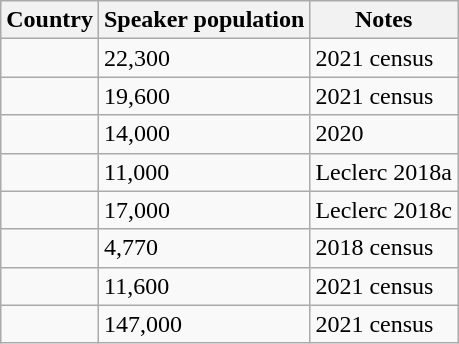<table class="wikitable">
<tr>
<th>Country</th>
<th>Speaker population</th>
<th>Notes</th>
</tr>
<tr>
<td></td>
<td>22,300</td>
<td>2021 census</td>
</tr>
<tr>
<td></td>
<td>19,600</td>
<td>2021 census</td>
</tr>
<tr>
<td></td>
<td>14,000</td>
<td>2020</td>
</tr>
<tr>
<td></td>
<td>11,000</td>
<td>Leclerc 2018a</td>
</tr>
<tr>
<td></td>
<td>17,000</td>
<td>Leclerc 2018c</td>
</tr>
<tr>
<td></td>
<td>4,770</td>
<td>2018 census</td>
</tr>
<tr>
<td></td>
<td>11,600</td>
<td>2021 census</td>
</tr>
<tr>
<td></td>
<td>147,000</td>
<td>2021 census</td>
</tr>
</table>
